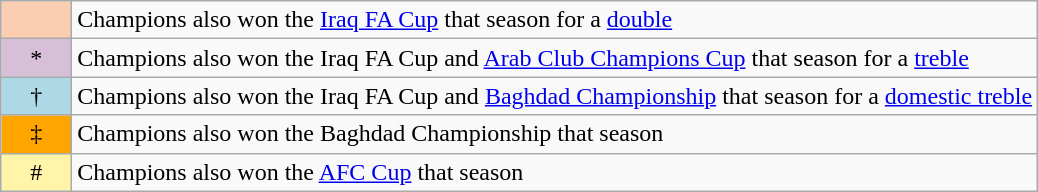<table class="wikitable">
<tr>
<td width=40px align=center style="background-color:#FBCEB1"></td>
<td>Champions also won the <a href='#'>Iraq FA Cup</a> that season for a <a href='#'>double</a></td>
</tr>
<tr>
<td width=40px align=center style="background-color:#D8BFD8">*</td>
<td>Champions also won the Iraq FA Cup and <a href='#'>Arab Club Champions Cup</a> that season for a <a href='#'>treble</a></td>
</tr>
<tr>
<td width=40px align=center style="background-color:#add8e6">†</td>
<td>Champions also won the Iraq FA Cup and <a href='#'>Baghdad Championship</a> that season for a <a href='#'>domestic treble</a></td>
</tr>
<tr>
<td width=40px align=center style="background-color:#ffa500">‡</td>
<td>Champions also won the Baghdad Championship that season</td>
</tr>
<tr>
<td width=40px align=center style="background-color:#fff4a7">#</td>
<td>Champions also won the <a href='#'>AFC Cup</a> that season</td>
</tr>
</table>
